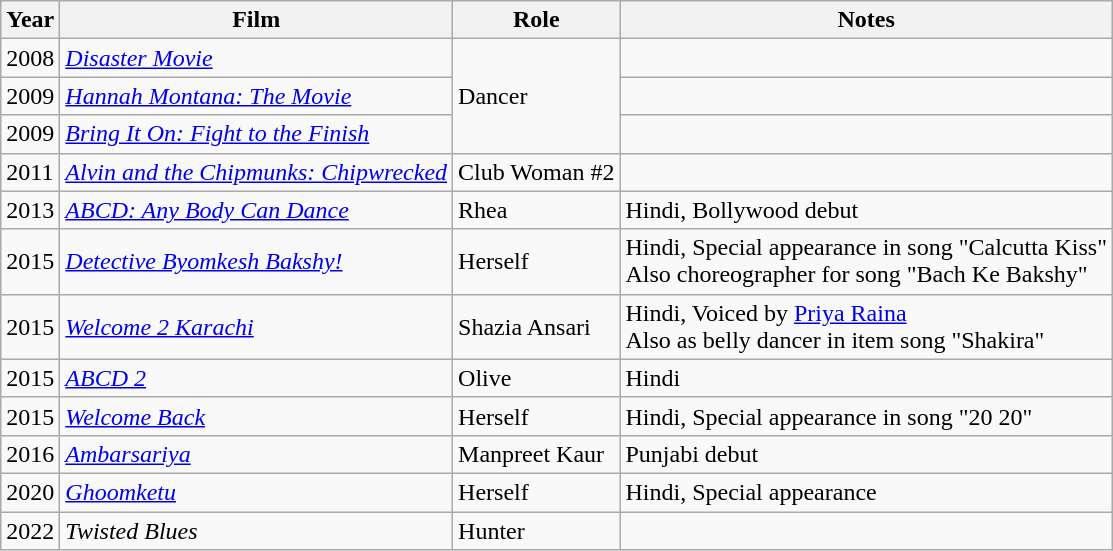<table class="wikitable sortable">
<tr>
<th>Year</th>
<th>Film</th>
<th>Role</th>
<th class="unsortable">Notes</th>
</tr>
<tr>
<td>2008</td>
<td><em><a href='#'>Disaster Movie</a></em></td>
<td rowspan="3">Dancer</td>
<td></td>
</tr>
<tr>
<td>2009</td>
<td><em><a href='#'>Hannah Montana: The Movie</a></em></td>
<td></td>
</tr>
<tr>
<td>2009</td>
<td><em><a href='#'>Bring It On: Fight to the Finish</a></em></td>
<td></td>
</tr>
<tr>
<td>2011</td>
<td><em><a href='#'>Alvin and the Chipmunks: Chipwrecked</a></em></td>
<td>Club Woman #2</td>
<td></td>
</tr>
<tr>
<td>2013</td>
<td><em><a href='#'>ABCD: Any Body Can Dance</a></em></td>
<td>Rhea</td>
<td>Hindi, Bollywood debut</td>
</tr>
<tr>
<td>2015</td>
<td><em><a href='#'>Detective Byomkesh Bakshy!</a></em></td>
<td>Herself</td>
<td>Hindi, Special appearance in song "Calcutta Kiss"<br>Also choreographer for song "Bach Ke Bakshy"</td>
</tr>
<tr>
<td>2015</td>
<td><em><a href='#'>Welcome 2 Karachi</a></em></td>
<td>Shazia Ansari</td>
<td>Hindi, Voiced by <a href='#'>Priya Raina</a><br>Also as belly dancer in item song "Shakira"</td>
</tr>
<tr>
<td>2015</td>
<td><em><a href='#'>ABCD 2</a></em></td>
<td>Olive</td>
<td>Hindi</td>
</tr>
<tr>
<td>2015</td>
<td><em><a href='#'>Welcome Back</a></em></td>
<td>Herself</td>
<td>Hindi, Special appearance in song "20 20"</td>
</tr>
<tr>
<td>2016</td>
<td><em><a href='#'>Ambarsariya</a></em></td>
<td>Manpreet Kaur</td>
<td>Punjabi debut</td>
</tr>
<tr>
<td>2020</td>
<td><em><a href='#'>Ghoomketu</a></em></td>
<td>Herself</td>
<td>Hindi, Special appearance</td>
</tr>
<tr>
<td>2022</td>
<td><em>Twisted Blues</em></td>
<td>Hunter</td>
<td></td>
</tr>
</table>
